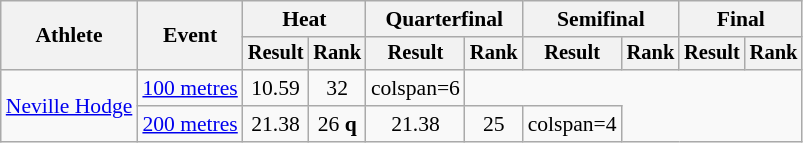<table class=wikitable style=font-size:90%>
<tr>
<th rowspan=2>Athlete</th>
<th rowspan=2>Event</th>
<th colspan=2>Heat</th>
<th colspan=2>Quarterfinal</th>
<th colspan=2>Semifinal</th>
<th colspan=2>Final</th>
</tr>
<tr style=font-size:95%>
<th>Result</th>
<th>Rank</th>
<th>Result</th>
<th>Rank</th>
<th>Result</th>
<th>Rank</th>
<th>Result</th>
<th>Rank</th>
</tr>
<tr align=center>
<td align=left rowspan=2><a href='#'>Neville Hodge</a></td>
<td align=left><a href='#'>100 metres</a></td>
<td>10.59</td>
<td>32</td>
<td>colspan=6 </td>
</tr>
<tr align=center>
<td align=left><a href='#'>200 metres</a></td>
<td>21.38</td>
<td>26 <strong>q</strong></td>
<td>21.38</td>
<td>25</td>
<td>colspan=4 </td>
</tr>
</table>
